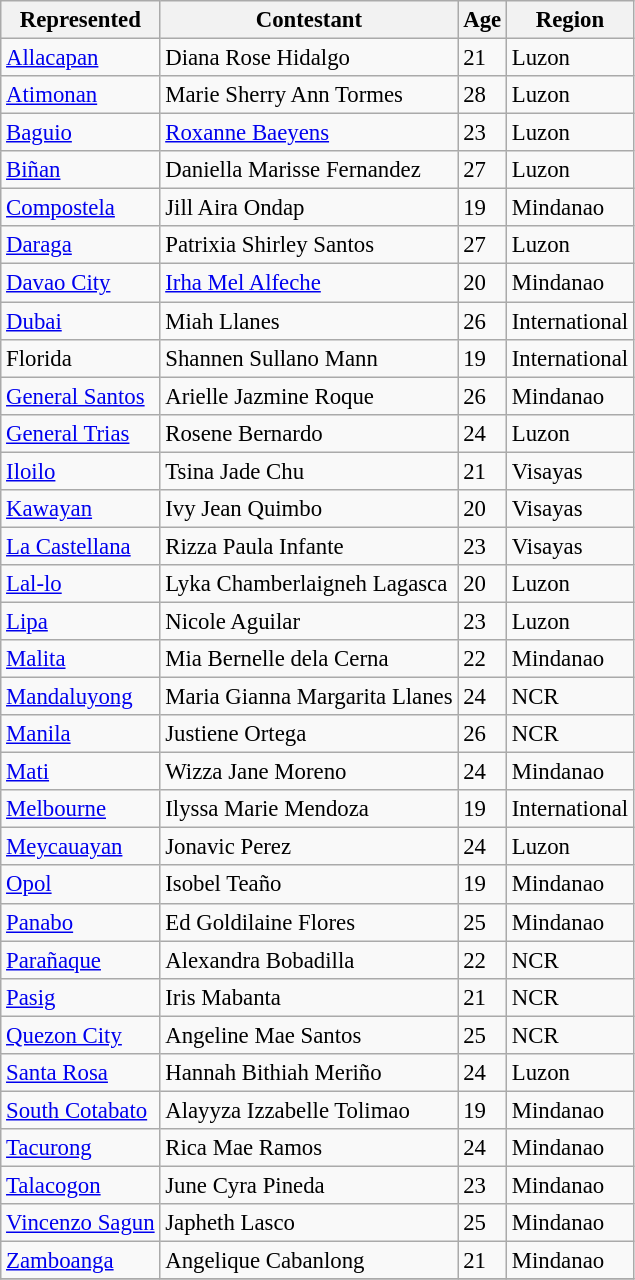<table class="wikitable sortable" style="font-size: 95%;">
<tr>
<th>Represented</th>
<th>Contestant</th>
<th>Age</th>
<th>Region</th>
</tr>
<tr>
<td><a href='#'>Allacapan</a></td>
<td>Diana Rose Hidalgo</td>
<td>21</td>
<td>Luzon</td>
</tr>
<tr>
<td><a href='#'>Atimonan</a></td>
<td>Marie Sherry Ann Tormes</td>
<td>28</td>
<td>Luzon</td>
</tr>
<tr>
<td><a href='#'>Baguio</a></td>
<td><a href='#'>Roxanne Baeyens</a></td>
<td>23</td>
<td>Luzon</td>
</tr>
<tr>
<td><a href='#'>Biñan</a></td>
<td>Daniella Marisse Fernandez</td>
<td>27</td>
<td>Luzon</td>
</tr>
<tr>
<td><a href='#'>Compostela</a></td>
<td>Jill Aira Ondap</td>
<td>19</td>
<td>Mindanao</td>
</tr>
<tr>
<td><a href='#'>Daraga</a></td>
<td>Patrixia Shirley Santos</td>
<td>27</td>
<td>Luzon</td>
</tr>
<tr>
<td><a href='#'>Davao City</a></td>
<td><a href='#'>Irha Mel Alfeche</a></td>
<td>20</td>
<td>Mindanao</td>
</tr>
<tr>
<td><a href='#'>Dubai</a></td>
<td>Miah Llanes</td>
<td>26</td>
<td>International</td>
</tr>
<tr>
<td>Florida</td>
<td>Shannen Sullano Mann</td>
<td>19</td>
<td>International</td>
</tr>
<tr>
<td><a href='#'>General Santos</a></td>
<td>Arielle Jazmine Roque</td>
<td>26</td>
<td>Mindanao</td>
</tr>
<tr>
<td><a href='#'>General Trias</a></td>
<td>Rosene Bernardo</td>
<td>24</td>
<td>Luzon</td>
</tr>
<tr>
<td><a href='#'>Iloilo</a></td>
<td>Tsina Jade Chu</td>
<td>21</td>
<td>Visayas</td>
</tr>
<tr>
<td><a href='#'>Kawayan</a></td>
<td>Ivy Jean Quimbo</td>
<td>20</td>
<td>Visayas</td>
</tr>
<tr>
<td><a href='#'>La Castellana</a></td>
<td>Rizza Paula Infante</td>
<td>23</td>
<td>Visayas</td>
</tr>
<tr>
<td><a href='#'>Lal-lo</a></td>
<td>Lyka Chamberlaigneh Lagasca</td>
<td>20</td>
<td>Luzon</td>
</tr>
<tr>
<td><a href='#'>Lipa</a></td>
<td>Nicole Aguilar</td>
<td>23</td>
<td>Luzon</td>
</tr>
<tr>
<td><a href='#'>Malita</a></td>
<td>Mia Bernelle dela Cerna</td>
<td>22</td>
<td>Mindanao</td>
</tr>
<tr>
<td><a href='#'>Mandaluyong</a></td>
<td>Maria Gianna Margarita Llanes</td>
<td>24</td>
<td>NCR</td>
</tr>
<tr>
<td><a href='#'>Manila</a></td>
<td>Justiene Ortega</td>
<td>26</td>
<td>NCR</td>
</tr>
<tr>
<td><a href='#'>Mati</a></td>
<td>Wizza Jane Moreno</td>
<td>24</td>
<td>Mindanao</td>
</tr>
<tr>
<td><a href='#'>Melbourne</a></td>
<td>Ilyssa Marie Mendoza</td>
<td>19</td>
<td>International</td>
</tr>
<tr>
<td><a href='#'>Meycauayan</a></td>
<td>Jonavic Perez</td>
<td>24</td>
<td>Luzon</td>
</tr>
<tr>
<td><a href='#'>Opol</a></td>
<td>Isobel Teaño</td>
<td>19</td>
<td>Mindanao</td>
</tr>
<tr>
<td><a href='#'>Panabo</a></td>
<td>Ed Goldilaine Flores</td>
<td>25</td>
<td>Mindanao</td>
</tr>
<tr>
<td><a href='#'>Parañaque</a></td>
<td>Alexandra Bobadilla</td>
<td>22</td>
<td>NCR</td>
</tr>
<tr>
<td><a href='#'>Pasig</a></td>
<td>Iris Mabanta</td>
<td>21</td>
<td>NCR</td>
</tr>
<tr>
<td><a href='#'>Quezon City</a></td>
<td>Angeline Mae Santos</td>
<td>25</td>
<td>NCR</td>
</tr>
<tr>
<td><a href='#'>Santa Rosa</a></td>
<td>Hannah Bithiah Meriño</td>
<td>24</td>
<td>Luzon</td>
</tr>
<tr>
<td><a href='#'>South Cotabato</a></td>
<td>Alayyza Izzabelle Tolimao</td>
<td>19</td>
<td>Mindanao</td>
</tr>
<tr>
<td><a href='#'>Tacurong</a></td>
<td>Rica Mae Ramos</td>
<td>24</td>
<td>Mindanao</td>
</tr>
<tr>
<td><a href='#'>Talacogon</a></td>
<td>June Cyra Pineda</td>
<td>23</td>
<td>Mindanao</td>
</tr>
<tr>
<td><a href='#'>Vincenzo Sagun</a></td>
<td>Japheth Lasco</td>
<td>25</td>
<td>Mindanao</td>
</tr>
<tr>
<td><a href='#'>Zamboanga</a></td>
<td>Angelique Cabanlong</td>
<td>21</td>
<td>Mindanao</td>
</tr>
<tr>
</tr>
</table>
